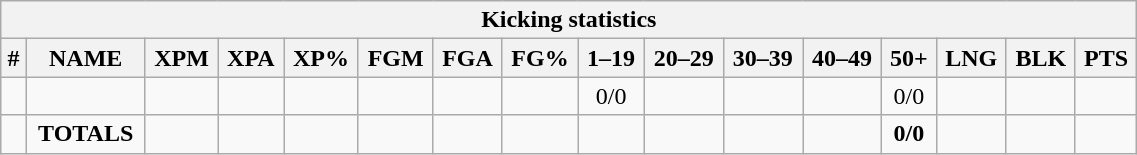<table style="width:60%; text-align:center;" class="wikitable collapsible collapsed">
<tr>
<th colspan="16">Kicking statistics</th>
</tr>
<tr>
<th>#</th>
<th>NAME</th>
<th>XPM</th>
<th>XPA</th>
<th>XP%</th>
<th>FGM</th>
<th>FGA</th>
<th>FG%</th>
<th>1–19</th>
<th>20–29</th>
<th>30–39</th>
<th>40–49</th>
<th>50+</th>
<th>LNG</th>
<th>BLK</th>
<th>PTS</th>
</tr>
<tr>
<td></td>
<td></td>
<td></td>
<td></td>
<td></td>
<td></td>
<td></td>
<td></td>
<td>0/0</td>
<td></td>
<td></td>
<td></td>
<td>0/0</td>
<td></td>
<td></td>
<td></td>
</tr>
<tr>
<td></td>
<td><strong>TOTALS</strong></td>
<td><strong> </strong></td>
<td><strong> </strong></td>
<td><strong> </strong></td>
<td><strong> </strong></td>
<td><strong> </strong></td>
<td><strong> </strong></td>
<td><strong> </strong></td>
<td><strong> </strong></td>
<td><strong> </strong></td>
<td><strong> </strong></td>
<td><strong>0/0</strong></td>
<td><strong> </strong></td>
<td><strong> </strong></td>
<td><strong> </strong></td>
</tr>
</table>
